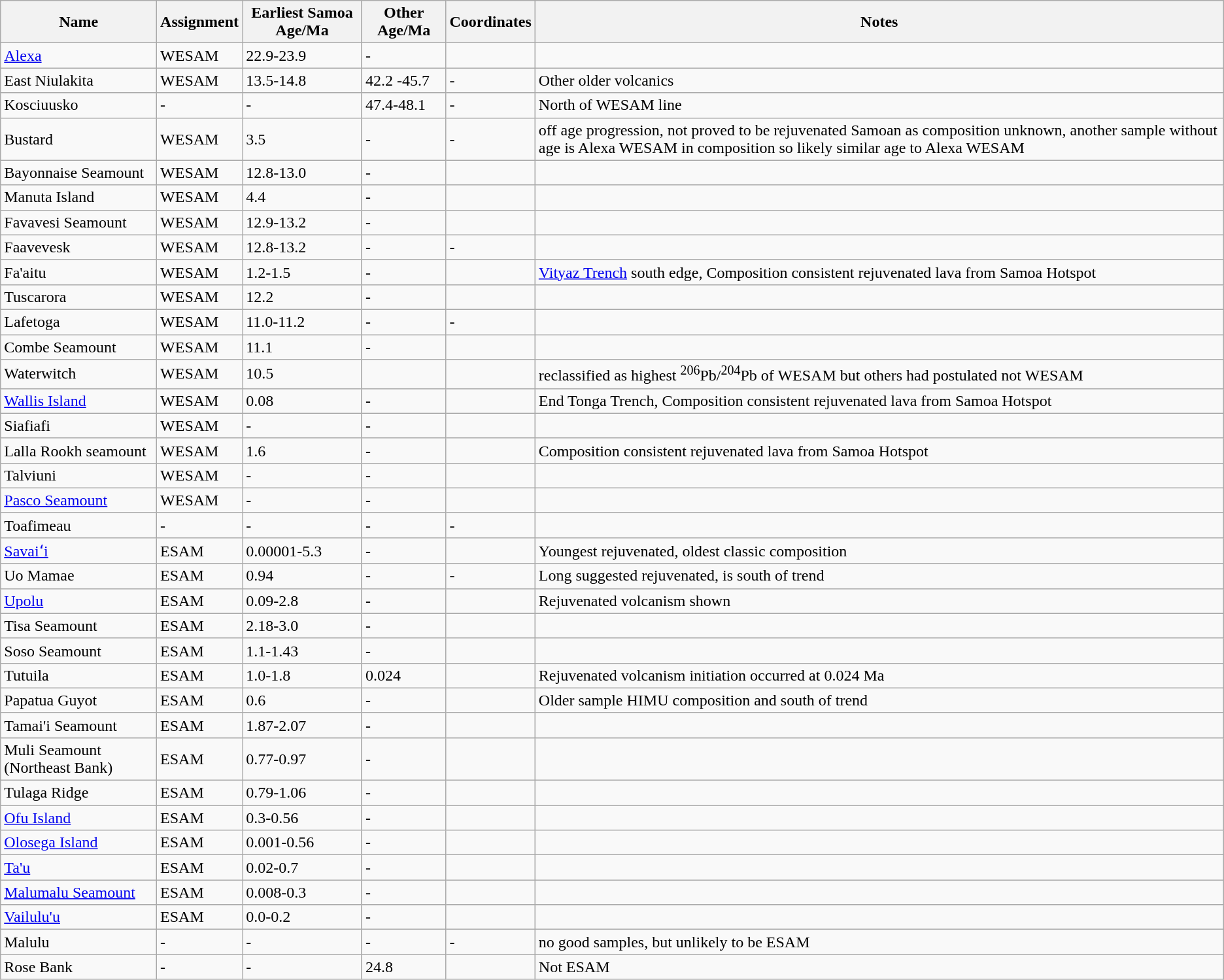<table class="wikitable sortable">
<tr>
<th>Name</th>
<th>Assignment</th>
<th>Earliest Samoa Age/Ma</th>
<th>Other Age/Ma</th>
<th>Coordinates</th>
<th>Notes</th>
</tr>
<tr>
<td><a href='#'>Alexa</a></td>
<td>WESAM</td>
<td>22.9-23.9</td>
<td>-</td>
<td></td>
<td></td>
</tr>
<tr>
<td>East Niulakita</td>
<td>WESAM</td>
<td>13.5-14.8</td>
<td>42.2 -45.7</td>
<td>-</td>
<td>Other older volcanics</td>
</tr>
<tr>
<td>Kosciuusko</td>
<td>-</td>
<td>-</td>
<td>47.4-48.1</td>
<td>-</td>
<td>North of WESAM line</td>
</tr>
<tr>
<td>Bustard</td>
<td>WESAM</td>
<td>3.5</td>
<td>-</td>
<td>-</td>
<td>off age progression, not proved to be rejuvenated Samoan as composition unknown, another sample without age is Alexa WESAM in composition so likely similar age to Alexa WESAM</td>
</tr>
<tr>
<td>Bayonnaise Seamount</td>
<td>WESAM</td>
<td>12.8-13.0</td>
<td>-</td>
<td></td>
<td></td>
</tr>
<tr>
<td>Manuta Island</td>
<td>WESAM</td>
<td>4.4</td>
<td>-</td>
<td></td>
<td></td>
</tr>
<tr>
<td>Favavesi Seamount</td>
<td>WESAM</td>
<td>12.9-13.2</td>
<td>-</td>
<td></td>
<td></td>
</tr>
<tr>
<td>Faavevesk</td>
<td>WESAM</td>
<td>12.8-13.2</td>
<td>-</td>
<td>-</td>
<td></td>
</tr>
<tr>
<td>Fa'aitu</td>
<td>WESAM</td>
<td>1.2-1.5</td>
<td>-</td>
<td></td>
<td><a href='#'>Vityaz Trench</a> south edge, Composition consistent rejuvenated lava from Samoa Hotspot</td>
</tr>
<tr>
<td>Tuscarora</td>
<td>WESAM</td>
<td>12.2</td>
<td>-</td>
<td></td>
<td></td>
</tr>
<tr>
<td>Lafetoga</td>
<td>WESAM</td>
<td>11.0-11.2</td>
<td>-</td>
<td>-</td>
<td></td>
</tr>
<tr>
<td>Combe Seamount</td>
<td>WESAM</td>
<td>11.1</td>
<td>-</td>
<td></td>
<td></td>
</tr>
<tr>
<td>Waterwitch</td>
<td>WESAM</td>
<td>10.5</td>
<td></td>
<td></td>
<td>reclassified as highest <sup>206</sup>Pb/<sup>204</sup>Pb of WESAM but others had postulated not WESAM</td>
</tr>
<tr>
<td><a href='#'>Wallis Island</a></td>
<td>WESAM</td>
<td>0.08</td>
<td>-</td>
<td></td>
<td>End Tonga Trench, Composition consistent rejuvenated lava from Samoa Hotspot</td>
</tr>
<tr>
<td>Siafiafi</td>
<td>WESAM</td>
<td>-</td>
<td>-</td>
<td></td>
<td></td>
</tr>
<tr>
<td>Lalla Rookh seamount</td>
<td>WESAM</td>
<td>1.6</td>
<td>-</td>
<td></td>
<td>Composition consistent rejuvenated lava from Samoa Hotspot</td>
</tr>
<tr>
<td>Talviuni</td>
<td>WESAM</td>
<td>-</td>
<td>-</td>
<td></td>
<td></td>
</tr>
<tr>
<td><a href='#'>Pasco Seamount</a></td>
<td>WESAM</td>
<td>-</td>
<td>-</td>
<td></td>
<td></td>
</tr>
<tr>
<td>Toafimeau</td>
<td>-</td>
<td>-</td>
<td>-</td>
<td>-</td>
<td></td>
</tr>
<tr>
<td><a href='#'>Savaiʻi</a></td>
<td>ESAM</td>
<td>0.00001-5.3</td>
<td>-</td>
<td></td>
<td>Youngest rejuvenated, oldest classic composition </td>
</tr>
<tr>
<td>Uo Mamae</td>
<td>ESAM</td>
<td>0.94</td>
<td>-</td>
<td>-</td>
<td>Long suggested rejuvenated, is south of trend</td>
</tr>
<tr>
<td><a href='#'>Upolu</a></td>
<td>ESAM</td>
<td>0.09-2.8</td>
<td>-</td>
<td></td>
<td>Rejuvenated volcanism shown</td>
</tr>
<tr>
<td>Tisa Seamount</td>
<td>ESAM</td>
<td>2.18-3.0</td>
<td>-</td>
<td></td>
<td></td>
</tr>
<tr>
<td>Soso Seamount</td>
<td>ESAM</td>
<td>1.1-1.43</td>
<td>-</td>
<td></td>
<td></td>
</tr>
<tr>
<td>Tutuila</td>
<td>ESAM</td>
<td>1.0-1.8</td>
<td>0.024</td>
<td></td>
<td>Rejuvenated volcanism initiation occurred at 0.024 Ma</td>
</tr>
<tr>
<td>Papatua Guyot</td>
<td>ESAM</td>
<td>0.6</td>
<td>-</td>
<td></td>
<td>Older sample HIMU composition and south of trend</td>
</tr>
<tr>
<td>Tamai'i Seamount</td>
<td>ESAM</td>
<td>1.87-2.07</td>
<td>-</td>
<td></td>
<td></td>
</tr>
<tr>
<td>Muli Seamount (Northeast Bank)</td>
<td>ESAM</td>
<td>0.77-0.97</td>
<td>-</td>
<td></td>
<td></td>
</tr>
<tr>
<td>Tulaga Ridge</td>
<td>ESAM</td>
<td>0.79-1.06</td>
<td>-</td>
<td></td>
<td></td>
</tr>
<tr>
<td><a href='#'>Ofu Island</a></td>
<td>ESAM</td>
<td>0.3-0.56</td>
<td>-</td>
<td></td>
<td></td>
</tr>
<tr>
<td><a href='#'>Olosega Island</a></td>
<td>ESAM</td>
<td>0.001-0.56</td>
<td>-</td>
<td></td>
<td></td>
</tr>
<tr>
<td><a href='#'>Ta'u</a></td>
<td>ESAM</td>
<td>0.02-0.7</td>
<td>-</td>
<td></td>
<td></td>
</tr>
<tr>
<td><a href='#'>Malumalu Seamount</a></td>
<td>ESAM</td>
<td>0.008-0.3</td>
<td>-</td>
<td></td>
<td></td>
</tr>
<tr>
<td><a href='#'>Vailulu'u</a></td>
<td>ESAM</td>
<td>0.0-0.2</td>
<td>-</td>
<td></td>
<td></td>
</tr>
<tr>
<td>Malulu</td>
<td>-</td>
<td>-</td>
<td>-</td>
<td>-</td>
<td>no good samples, but unlikely to be ESAM</td>
</tr>
<tr>
<td>Rose Bank</td>
<td>-</td>
<td>-</td>
<td>24.8</td>
<td></td>
<td>Not ESAM </td>
</tr>
</table>
